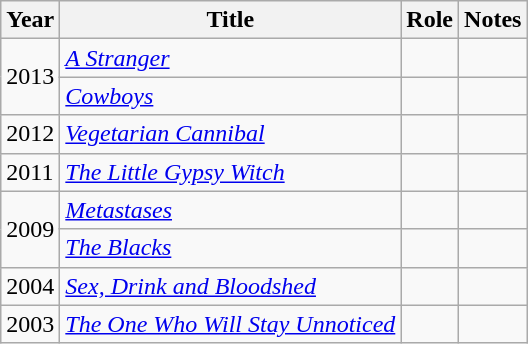<table class="wikitable sortable">
<tr>
<th>Year</th>
<th>Title</th>
<th>Role</th>
<th class="unsortable">Notes</th>
</tr>
<tr>
<td rowspan=2>2013</td>
<td><em><a href='#'>A Stranger</a></em></td>
<td></td>
<td></td>
</tr>
<tr>
<td><em><a href='#'>Cowboys</a></em></td>
<td></td>
<td></td>
</tr>
<tr>
<td>2012</td>
<td><em><a href='#'>Vegetarian Cannibal</a></em></td>
<td></td>
<td></td>
</tr>
<tr>
<td>2011</td>
<td><em><a href='#'>The Little Gypsy Witch</a></em></td>
<td></td>
<td></td>
</tr>
<tr>
<td rowspan=2>2009</td>
<td><em><a href='#'>Metastases</a></em></td>
<td></td>
<td></td>
</tr>
<tr>
<td><em><a href='#'>The Blacks</a></em></td>
<td></td>
<td></td>
</tr>
<tr>
<td>2004</td>
<td><em><a href='#'>Sex, Drink and Bloodshed</a></em></td>
<td></td>
<td></td>
</tr>
<tr>
<td>2003</td>
<td><em><a href='#'>The One Who Will Stay Unnoticed</a></em></td>
<td></td>
<td></td>
</tr>
</table>
